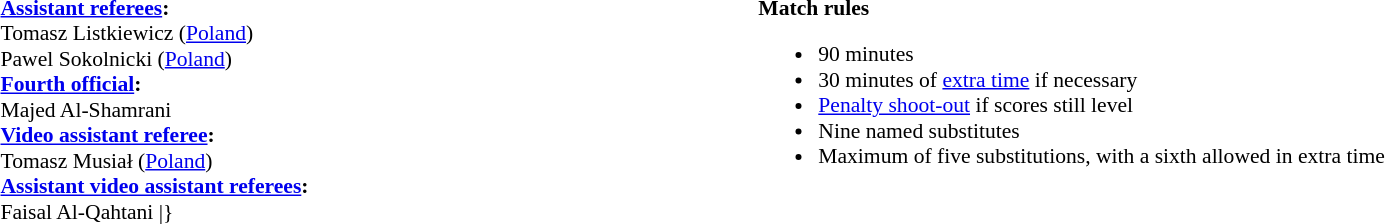<table width=100% style="font-size:90%">
<tr>
<td><br><strong><a href='#'>Assistant referees</a>:</strong>
<br>Tomasz Listkiewicz (<a href='#'>Poland</a>)<br>Pawel Sokolnicki (<a href='#'>Poland</a>)
<br><strong><a href='#'>Fourth official</a>:</strong>
<br>Majed Al-Shamrani
<br><strong><a href='#'>Video assistant referee</a>:</strong>
<br>Tomasz Musiał (<a href='#'>Poland</a>)
<br><strong><a href='#'>Assistant video assistant referees</a>:</strong>
<br>Faisal Al-Qahtani
<includeonly>|}</includeonly></td>
<td style="width:60%;vertical-align:top"><br><strong>Match rules</strong><ul><li>90 minutes</li><li>30 minutes of <a href='#'>extra time</a> if necessary</li><li><a href='#'>Penalty shoot-out</a> if scores still level</li><li>Nine named substitutes</li><li>Maximum of five substitutions, with a sixth allowed in extra time</li></ul></td>
</tr>
</table>
